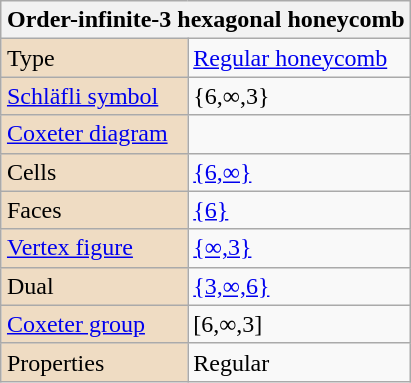<table class="wikitable" align="right" style="margin-left:10px">
<tr>
<th bgcolor=#efdcc3 colspan=2>Order-infinite-3 hexagonal honeycomb</th>
</tr>
<tr>
<td bgcolor=#efdcc3>Type</td>
<td><a href='#'>Regular honeycomb</a></td>
</tr>
<tr>
<td bgcolor=#efdcc3><a href='#'>Schläfli symbol</a></td>
<td>{6,∞,3}</td>
</tr>
<tr>
<td bgcolor=#efdcc3><a href='#'>Coxeter diagram</a></td>
<td></td>
</tr>
<tr>
<td bgcolor=#efdcc3>Cells</td>
<td><a href='#'>{6,∞}</a> </td>
</tr>
<tr>
<td bgcolor=#efdcc3>Faces</td>
<td><a href='#'>{6}</a></td>
</tr>
<tr>
<td bgcolor=#efdcc3><a href='#'>Vertex figure</a></td>
<td><a href='#'>{∞,3}</a></td>
</tr>
<tr>
<td bgcolor=#efdcc3>Dual</td>
<td><a href='#'>{3,∞,6}</a></td>
</tr>
<tr>
<td bgcolor=#efdcc3><a href='#'>Coxeter group</a></td>
<td>[6,∞,3]</td>
</tr>
<tr>
<td bgcolor=#efdcc3>Properties</td>
<td>Regular</td>
</tr>
</table>
